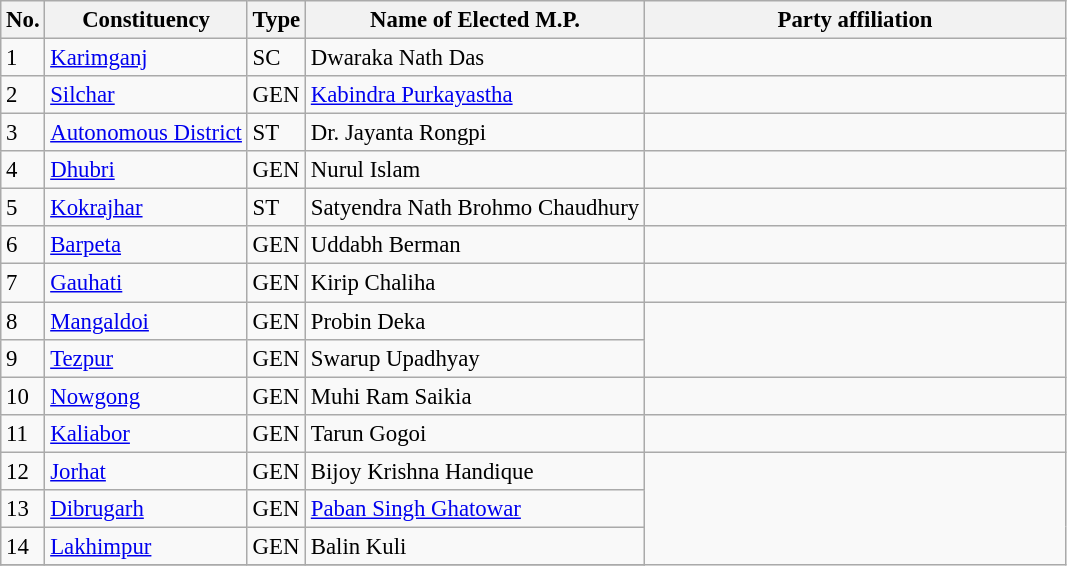<table class="wikitable" style="font-size:95%;">
<tr>
<th>No.</th>
<th>Constituency</th>
<th>Type</th>
<th>Name of Elected M.P.</th>
<th colspan="2" style="width:18em">Party affiliation</th>
</tr>
<tr>
<td>1</td>
<td><a href='#'>Karimganj</a></td>
<td>SC</td>
<td>Dwaraka Nath Das</td>
<td></td>
</tr>
<tr>
<td>2</td>
<td><a href='#'>Silchar</a></td>
<td>GEN</td>
<td><a href='#'>Kabindra Purkayastha</a></td>
</tr>
<tr>
<td>3</td>
<td><a href='#'>Autonomous District</a></td>
<td>ST</td>
<td>Dr. Jayanta Rongpi</td>
<td></td>
</tr>
<tr>
<td>4</td>
<td><a href='#'>Dhubri</a></td>
<td>GEN</td>
<td>Nurul Islam</td>
<td></td>
</tr>
<tr>
<td>5</td>
<td><a href='#'>Kokrajhar</a></td>
<td>ST</td>
<td>Satyendra Nath Brohmo Chaudhury</td>
<td></td>
</tr>
<tr>
<td>6</td>
<td><a href='#'>Barpeta</a></td>
<td>GEN</td>
<td>Uddabh Berman</td>
<td></td>
</tr>
<tr>
<td>7</td>
<td><a href='#'>Gauhati</a></td>
<td>GEN</td>
<td>Kirip Chaliha</td>
<td></td>
</tr>
<tr>
<td>8</td>
<td><a href='#'>Mangaldoi</a></td>
<td>GEN</td>
<td>Probin Deka</td>
</tr>
<tr>
<td>9</td>
<td><a href='#'>Tezpur</a></td>
<td>GEN</td>
<td>Swarup Upadhyay</td>
</tr>
<tr>
<td>10</td>
<td><a href='#'>Nowgong</a></td>
<td>GEN</td>
<td>Muhi Ram Saikia</td>
<td></td>
</tr>
<tr>
<td>11</td>
<td><a href='#'>Kaliabor</a></td>
<td>GEN</td>
<td>Tarun Gogoi</td>
<td></td>
</tr>
<tr>
<td>12</td>
<td><a href='#'>Jorhat</a></td>
<td>GEN</td>
<td>Bijoy Krishna Handique</td>
</tr>
<tr>
<td>13</td>
<td><a href='#'>Dibrugarh</a></td>
<td>GEN</td>
<td><a href='#'>Paban Singh Ghatowar</a></td>
</tr>
<tr>
<td>14</td>
<td><a href='#'>Lakhimpur</a></td>
<td>GEN</td>
<td>Balin Kuli</td>
</tr>
<tr>
</tr>
</table>
